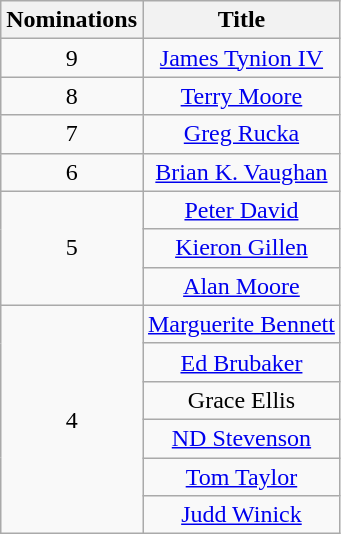<table class="wikitable" style="text-align:center;">
<tr>
<th scope="col" width="12">Nominations</th>
<th scope="col">Title</th>
</tr>
<tr>
<td>9</td>
<td><a href='#'>James Tynion IV</a></td>
</tr>
<tr>
<td>8</td>
<td><a href='#'>Terry Moore</a></td>
</tr>
<tr>
<td>7</td>
<td><a href='#'>Greg Rucka</a></td>
</tr>
<tr>
<td>6</td>
<td><a href='#'>Brian K. Vaughan</a></td>
</tr>
<tr>
<td rowspan=3>5</td>
<td><a href='#'>Peter David</a></td>
</tr>
<tr>
<td><a href='#'>Kieron Gillen</a></td>
</tr>
<tr>
<td><a href='#'>Alan Moore</a></td>
</tr>
<tr>
<td rowspan=6>4</td>
<td><a href='#'>Marguerite Bennett</a></td>
</tr>
<tr>
<td><a href='#'>Ed Brubaker</a></td>
</tr>
<tr>
<td>Grace Ellis</td>
</tr>
<tr>
<td><a href='#'>ND Stevenson</a></td>
</tr>
<tr>
<td><a href='#'>Tom Taylor</a></td>
</tr>
<tr>
<td><a href='#'>Judd Winick</a></td>
</tr>
</table>
